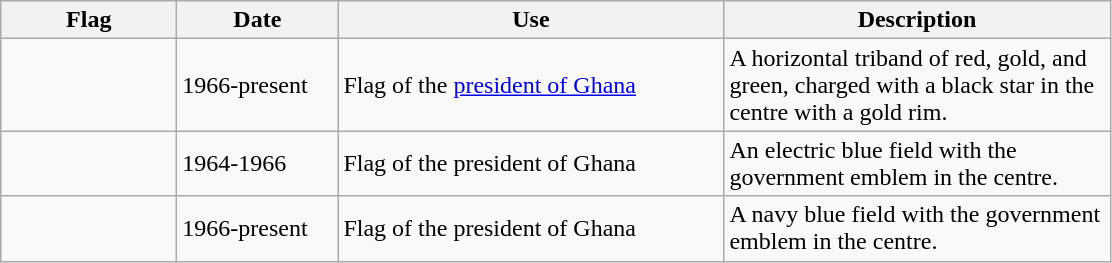<table class="wikitable">
<tr>
<th style="width:110px;">Flag</th>
<th style="width:100px;">Date</th>
<th style="width:250px;">Use</th>
<th style="width:250px;">Description</th>
</tr>
<tr>
<td></td>
<td>1966-present</td>
<td>Flag of the <a href='#'>president of Ghana</a></td>
<td>A horizontal triband of red, gold, and green, charged with a black star in the centre with a gold rim.</td>
</tr>
<tr>
<td></td>
<td>1964-1966</td>
<td>Flag of the president of Ghana</td>
<td>An electric blue field with the government emblem in the centre.</td>
</tr>
<tr>
<td></td>
<td>1966-present</td>
<td>Flag of the president of Ghana</td>
<td>A navy blue field with the government emblem in the centre.</td>
</tr>
</table>
